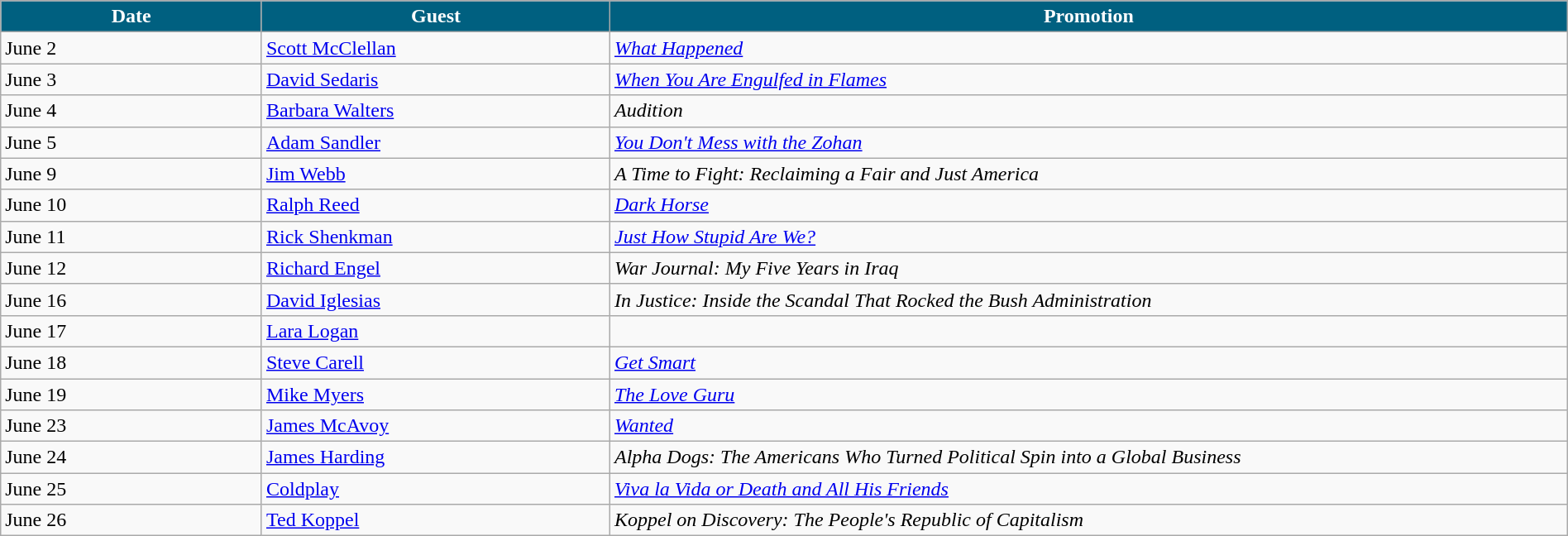<table class="wikitable" width="100%">
<tr>
<th width="15%" style="background:#006080; color:#FFFFFF">Date</th>
<th width="20%" style="background:#006080; color:#FFFFFF">Guest</th>
<th width="55%" style="background:#006080; color:#FFFFFF">Promotion</th>
</tr>
<tr>
<td>June 2</td>
<td><a href='#'>Scott McClellan</a></td>
<td><em><a href='#'>What Happened</a></em></td>
</tr>
<tr>
<td>June 3</td>
<td><a href='#'>David Sedaris</a></td>
<td><em><a href='#'>When You Are Engulfed in Flames</a></em></td>
</tr>
<tr>
<td>June 4</td>
<td><a href='#'>Barbara Walters</a></td>
<td><em>Audition</em></td>
</tr>
<tr>
<td>June 5</td>
<td><a href='#'>Adam Sandler</a></td>
<td><em><a href='#'>You Don't Mess with the Zohan</a></em></td>
</tr>
<tr>
<td>June 9</td>
<td><a href='#'>Jim Webb</a></td>
<td><em>A Time to Fight: Reclaiming a Fair and Just America</em></td>
</tr>
<tr>
<td>June 10</td>
<td><a href='#'>Ralph Reed</a></td>
<td><em><a href='#'>Dark Horse</a></em></td>
</tr>
<tr>
<td>June 11</td>
<td><a href='#'>Rick Shenkman</a></td>
<td><em><a href='#'>Just How Stupid Are We?</a></em></td>
</tr>
<tr>
<td>June 12</td>
<td><a href='#'>Richard Engel</a></td>
<td><em>War Journal: My Five Years in Iraq</em></td>
</tr>
<tr>
<td>June 16</td>
<td><a href='#'>David Iglesias</a></td>
<td><em>In Justice: Inside the Scandal That Rocked the Bush Administration</em></td>
</tr>
<tr>
<td>June 17</td>
<td><a href='#'>Lara Logan</a></td>
<td></td>
</tr>
<tr>
<td>June 18</td>
<td><a href='#'>Steve Carell</a></td>
<td><em><a href='#'>Get Smart</a></em></td>
</tr>
<tr>
<td>June 19</td>
<td><a href='#'>Mike Myers</a></td>
<td><em><a href='#'>The Love Guru</a></em></td>
</tr>
<tr>
<td>June 23</td>
<td><a href='#'>James McAvoy</a></td>
<td><em><a href='#'>Wanted</a></em></td>
</tr>
<tr>
<td>June 24</td>
<td><a href='#'>James Harding</a></td>
<td><em>Alpha Dogs: The Americans Who Turned Political Spin into a Global Business</em></td>
</tr>
<tr>
<td>June 25</td>
<td><a href='#'>Coldplay</a></td>
<td><em><a href='#'>Viva la Vida or Death and All His Friends</a></em></td>
</tr>
<tr>
<td>June 26</td>
<td><a href='#'>Ted Koppel</a></td>
<td><em>Koppel on Discovery: The People's Republic of Capitalism</em></td>
</tr>
</table>
